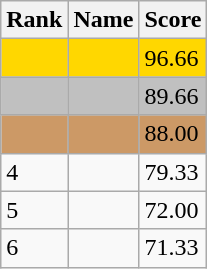<table class="wikitable">
<tr>
<th>Rank</th>
<th>Name</th>
<th>Score</th>
</tr>
<tr style="background:gold;">
<td></td>
<td></td>
<td>96.66</td>
</tr>
<tr style="background:silver;">
<td></td>
<td></td>
<td>89.66</td>
</tr>
<tr style="background:#CC9966;">
<td></td>
<td></td>
<td>88.00</td>
</tr>
<tr>
<td>4</td>
<td></td>
<td>79.33</td>
</tr>
<tr>
<td>5</td>
<td></td>
<td>72.00</td>
</tr>
<tr>
<td>6</td>
<td></td>
<td>71.33</td>
</tr>
</table>
